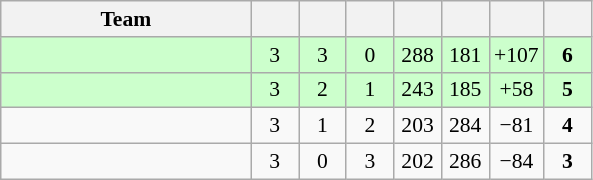<table class="wikitable" style="text-align: center; font-size:90% ">
<tr>
<th width=160>Team</th>
<th width=25></th>
<th width=25></th>
<th width=25></th>
<th width=25></th>
<th width=25></th>
<th width=25></th>
<th width=25></th>
</tr>
<tr bgcolor=ccffcc>
<td align=left></td>
<td>3</td>
<td>3</td>
<td>0</td>
<td>288</td>
<td>181</td>
<td>+107</td>
<td><strong>6</strong></td>
</tr>
<tr bgcolor=ccffcc>
<td align=left></td>
<td>3</td>
<td>2</td>
<td>1</td>
<td>243</td>
<td>185</td>
<td>+58</td>
<td><strong>5</strong></td>
</tr>
<tr>
<td align=left></td>
<td>3</td>
<td>1</td>
<td>2</td>
<td>203</td>
<td>284</td>
<td>−81</td>
<td><strong>4</strong></td>
</tr>
<tr>
<td align=left></td>
<td>3</td>
<td>0</td>
<td>3</td>
<td>202</td>
<td>286</td>
<td>−84</td>
<td><strong>3</strong></td>
</tr>
</table>
